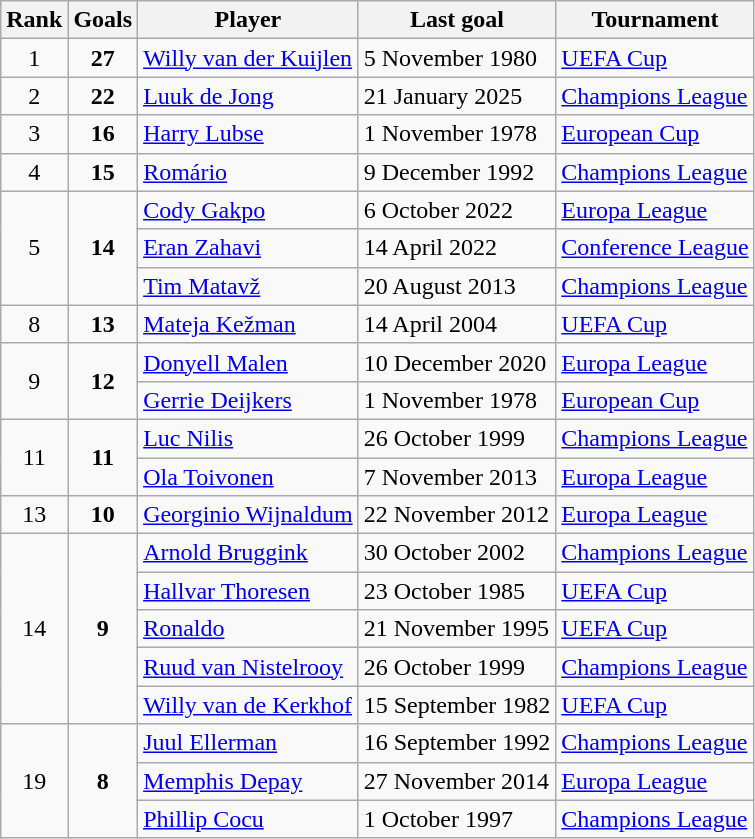<table class="wikitable" style=text-align:left;>
<tr>
<th>Rank</th>
<th>Goals</th>
<th>Player</th>
<th>Last goal</th>
<th>Tournament</th>
</tr>
<tr>
<td align=center>1</td>
<td align=center><strong>27</strong></td>
<td> <a href='#'>Willy van der Kuijlen</a></td>
<td>5 November 1980</td>
<td><a href='#'>UEFA Cup</a></td>
</tr>
<tr>
<td align=center>2</td>
<td align=center><strong>22</strong></td>
<td> <a href='#'>Luuk de Jong</a></td>
<td>21 January 2025</td>
<td><a href='#'>Champions League</a></td>
</tr>
<tr>
<td align=center>3</td>
<td align=center><strong>16</strong></td>
<td> <a href='#'>Harry Lubse</a></td>
<td>1 November 1978</td>
<td><a href='#'>European Cup</a></td>
</tr>
<tr>
<td align=center>4</td>
<td align=center><strong>15</strong></td>
<td> <a href='#'>Romário</a></td>
<td>9 December 1992</td>
<td><a href='#'>Champions League</a></td>
</tr>
<tr>
<td align=center rowspan="3">5</td>
<td align=center rowspan="3"><strong>14</strong></td>
<td> <a href='#'>Cody Gakpo</a></td>
<td>6 October 2022</td>
<td><a href='#'>Europa League</a></td>
</tr>
<tr>
<td> <a href='#'>Eran Zahavi</a></td>
<td>14 April 2022</td>
<td><a href='#'>Conference League</a></td>
</tr>
<tr>
<td> <a href='#'>Tim Matavž</a></td>
<td>20 August 2013</td>
<td><a href='#'>Champions League</a></td>
</tr>
<tr>
<td align=center>8</td>
<td align=center><strong>13</strong></td>
<td> <a href='#'>Mateja Kežman</a></td>
<td>14 April 2004</td>
<td><a href='#'>UEFA Cup</a></td>
</tr>
<tr>
<td align=center rowspan="2">9</td>
<td align=center rowspan="2"><strong>12</strong></td>
<td> <a href='#'>Donyell Malen</a></td>
<td>10 December 2020</td>
<td><a href='#'>Europa League</a></td>
</tr>
<tr>
<td> <a href='#'>Gerrie Deijkers</a></td>
<td>1 November 1978</td>
<td><a href='#'>European Cup</a></td>
</tr>
<tr>
<td align=center rowspan="2">11</td>
<td align=center rowspan="2"><strong>11</strong></td>
<td> <a href='#'>Luc Nilis</a></td>
<td>26 October 1999</td>
<td><a href='#'>Champions League</a></td>
</tr>
<tr>
<td> <a href='#'>Ola Toivonen</a></td>
<td>7 November 2013</td>
<td><a href='#'>Europa League</a></td>
</tr>
<tr>
<td align=center>13</td>
<td align=center><strong>10</strong></td>
<td> <a href='#'>Georginio Wijnaldum</a></td>
<td>22 November 2012</td>
<td><a href='#'>Europa League</a></td>
</tr>
<tr>
<td align=center rowspan="5">14</td>
<td align=center rowspan="5"><strong>9</strong></td>
<td> <a href='#'>Arnold Bruggink</a></td>
<td>30 October 2002</td>
<td><a href='#'>Champions League</a></td>
</tr>
<tr>
<td> <a href='#'>Hallvar Thoresen</a></td>
<td>23 October 1985</td>
<td><a href='#'>UEFA Cup</a></td>
</tr>
<tr>
<td> <a href='#'>Ronaldo</a></td>
<td>21 November 1995</td>
<td><a href='#'>UEFA Cup</a></td>
</tr>
<tr>
<td> <a href='#'>Ruud van Nistelrooy</a></td>
<td>26 October 1999</td>
<td><a href='#'>Champions League</a></td>
</tr>
<tr>
<td> <a href='#'>Willy van de Kerkhof</a></td>
<td>15 September 1982</td>
<td><a href='#'>UEFA Cup</a></td>
</tr>
<tr>
<td align=center rowspan="3">19</td>
<td align=center rowspan="3"><strong>8</strong></td>
<td> <a href='#'>Juul Ellerman</a></td>
<td>16 September 1992</td>
<td><a href='#'>Champions League</a></td>
</tr>
<tr>
<td> <a href='#'>Memphis Depay</a></td>
<td>27 November 2014</td>
<td><a href='#'>Europa League</a></td>
</tr>
<tr>
<td> <a href='#'>Phillip Cocu</a></td>
<td>1 October 1997</td>
<td><a href='#'>Champions League</a></td>
</tr>
</table>
